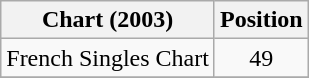<table class="wikitable sortable">
<tr>
<th>Chart (2003)</th>
<th>Position</th>
</tr>
<tr>
<td>French Singles Chart</td>
<td align="center">49</td>
</tr>
<tr>
</tr>
</table>
